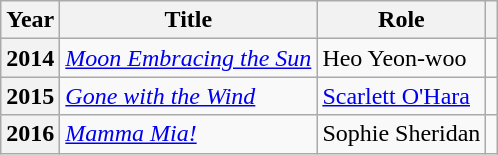<table class="wikitable sortable plainrowheaders">
<tr>
<th scope="col">Year</th>
<th scope="col">Title</th>
<th scope="col">Role</th>
<th scope="col" class="unsortable"></th>
</tr>
<tr>
<th scope="row">2014</th>
<td><em><a href='#'>Moon Embracing the Sun</a></em></td>
<td>Heo Yeon-woo</td>
<td></td>
</tr>
<tr>
<th scope="row">2015</th>
<td><em><a href='#'>Gone with the Wind</a></em></td>
<td><a href='#'>Scarlett O'Hara</a></td>
<td></td>
</tr>
<tr>
<th scope="row">2016</th>
<td><em><a href='#'>Mamma Mia!</a></em></td>
<td>Sophie Sheridan</td>
<td></td>
</tr>
</table>
